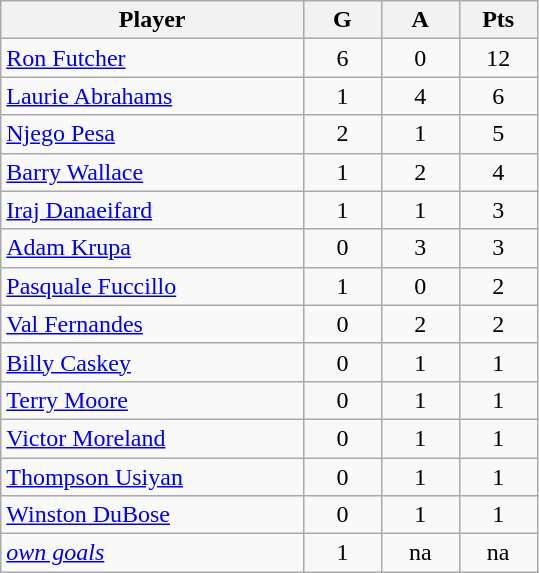<table class="wikitable">
<tr>
<th style="width:35%;">Player</th>
<th style="width:9%;">G</th>
<th style="width:9%;">A</th>
<th style="width:9%;">Pts</th>
</tr>
<tr align=center>
<td align=left><a href='#'>Ron Futcher</a></td>
<td>6</td>
<td>0</td>
<td>12</td>
</tr>
<tr align=center>
<td align=left><a href='#'>Laurie Abrahams</a></td>
<td>1</td>
<td>4</td>
<td>6</td>
</tr>
<tr align=center>
<td align=left><a href='#'>Njego Pesa</a></td>
<td>2</td>
<td>1</td>
<td>5</td>
</tr>
<tr align=center>
<td align=left><a href='#'>Barry Wallace</a></td>
<td>1</td>
<td>2</td>
<td>4</td>
</tr>
<tr align=center>
<td align=left><a href='#'>Iraj Danaeifard</a></td>
<td>1</td>
<td>1</td>
<td>3</td>
</tr>
<tr align=center>
<td align=left><a href='#'>Adam Krupa</a></td>
<td>0</td>
<td>3</td>
<td>3</td>
</tr>
<tr align=center>
<td align=left><a href='#'>Pasquale Fuccillo</a></td>
<td>1</td>
<td>0</td>
<td>2</td>
</tr>
<tr align=center>
<td align=left><a href='#'>Val Fernandes</a></td>
<td>0</td>
<td>2</td>
<td>2</td>
</tr>
<tr align=center>
<td align=left><a href='#'>Billy Caskey</a></td>
<td>0</td>
<td>1</td>
<td>1</td>
</tr>
<tr align=center>
<td align=left><a href='#'>Terry Moore</a></td>
<td>0</td>
<td>1</td>
<td>1</td>
</tr>
<tr align=center>
<td align=left><a href='#'>Victor Moreland</a></td>
<td>0</td>
<td>1</td>
<td>1</td>
</tr>
<tr align=center>
<td align=left><a href='#'>Thompson Usiyan</a></td>
<td>0</td>
<td>1</td>
<td>1</td>
</tr>
<tr align=center>
<td align=left><a href='#'>Winston DuBose</a></td>
<td>0</td>
<td>1</td>
<td>1</td>
</tr>
<tr align=center>
<td align=left><em><a href='#'>own goals</a></em></td>
<td>1</td>
<td>na</td>
<td>na</td>
</tr>
</table>
